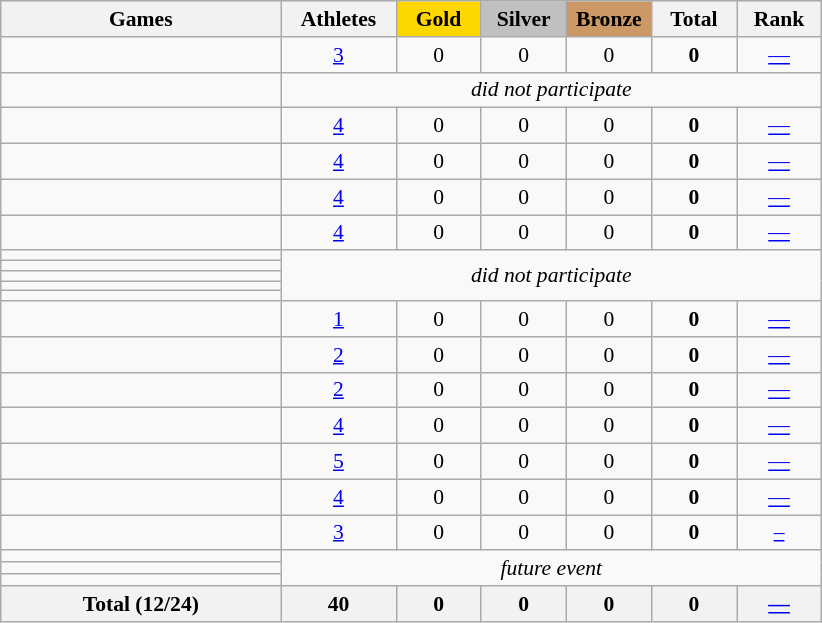<table class="wikitable sortable" style="text-align:center; font-size:90%;">
<tr>
<th width=180>Games</th>
<th width=70>Athletes</th>
<th scope="col" style="background:gold; width:50px;">Gold</th>
<th scope="col" style="background:silver; width:50px;">Silver</th>
<th scope="col" style="background:#cc9966; width:50px;">Bronze</th>
<th width=50>Total</th>
<th width=50>Rank</th>
</tr>
<tr>
<td align=left> </td>
<td><a href='#'>3</a></td>
<td>0</td>
<td>0</td>
<td>0</td>
<td><strong>0</strong></td>
<td><a href='#'>—</a></td>
</tr>
<tr>
<td align=left> </td>
<td colspan="6"><em>did not participate</em></td>
</tr>
<tr>
<td align=left> </td>
<td><a href='#'>4</a></td>
<td>0</td>
<td>0</td>
<td>0</td>
<td><strong>0</strong></td>
<td><a href='#'>—</a></td>
</tr>
<tr>
<td align=left> </td>
<td><a href='#'>4</a></td>
<td>0</td>
<td>0</td>
<td>0</td>
<td><strong>0</strong></td>
<td><a href='#'>—</a></td>
</tr>
<tr>
<td align=left> </td>
<td><a href='#'>4</a></td>
<td>0</td>
<td>0</td>
<td>0</td>
<td><strong>0</strong></td>
<td><a href='#'>—</a></td>
</tr>
<tr>
<td align=left> </td>
<td><a href='#'>4</a></td>
<td>0</td>
<td>0</td>
<td>0</td>
<td><strong>0</strong></td>
<td><a href='#'>—</a></td>
</tr>
<tr>
<td align=left> </td>
<td colspan="6;" rowspan="5"><em>did not participate</em></td>
</tr>
<tr>
<td align=left> </td>
</tr>
<tr>
<td align=left> </td>
</tr>
<tr>
<td align=left> </td>
</tr>
<tr>
<td align=left> </td>
</tr>
<tr>
<td align=left> </td>
<td><a href='#'>1</a></td>
<td>0</td>
<td>0</td>
<td>0</td>
<td><strong>0</strong></td>
<td><a href='#'>—</a></td>
</tr>
<tr>
<td align=left> </td>
<td><a href='#'>2</a></td>
<td>0</td>
<td>0</td>
<td>0</td>
<td><strong>0</strong></td>
<td><a href='#'>—</a></td>
</tr>
<tr>
<td align=left> </td>
<td><a href='#'>2</a></td>
<td>0</td>
<td>0</td>
<td>0</td>
<td><strong>0</strong></td>
<td><a href='#'>—</a></td>
</tr>
<tr>
<td align=left> </td>
<td><a href='#'>4</a></td>
<td>0</td>
<td>0</td>
<td>0</td>
<td><strong>0</strong></td>
<td><a href='#'>—</a></td>
</tr>
<tr>
<td align=left> </td>
<td><a href='#'>5</a></td>
<td>0</td>
<td>0</td>
<td>0</td>
<td><strong>0</strong></td>
<td><a href='#'>—</a></td>
</tr>
<tr>
<td align=left> </td>
<td><a href='#'>4</a></td>
<td>0</td>
<td>0</td>
<td>0</td>
<td><strong>0</strong></td>
<td><a href='#'>—</a></td>
</tr>
<tr>
<td align=left> </td>
<td><a href='#'>3</a></td>
<td>0</td>
<td>0</td>
<td>0</td>
<td><strong>0</strong></td>
<td><a href='#'>–</a></td>
</tr>
<tr>
<td align=left> </td>
<td colspan="6" rowspan=3><em>future event</em></td>
</tr>
<tr>
<td align=left> </td>
</tr>
<tr>
<td align=left> </td>
</tr>
<tr>
<th colspan=1>Total (12/24)</th>
<th>40</th>
<th>0</th>
<th>0</th>
<th>0</th>
<th>0</th>
<th><a href='#'>—</a></th>
</tr>
</table>
